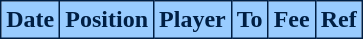<table class="wikitable plainrowheaders sortable">
<tr>
<th style="background:#99ccff; color:#001f44; border:1px solid #001f44;">Date</th>
<th style="background:#99ccff; color:#001f44; border:1px solid #001f44;">Position</th>
<th style="background:#99ccff; color:#001f44; border:1px solid #001f44;">Player</th>
<th style="background:#99ccff; color:#001f44; border:1px solid #001f44;">To</th>
<th style="background:#99ccff; color:#001f44; border:1px solid #001f44;">Fee</th>
<th style="background:#99ccff; color:#001f44; border:1px solid #001f44;">Ref</th>
</tr>
</table>
